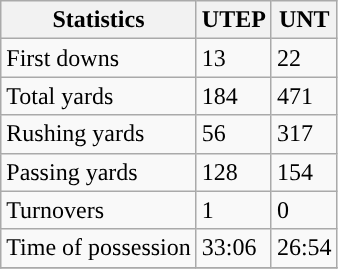<table class="wikitable">
<tr>
<th>Statistics</th>
<th>UTEP</th>
<th>UNT</th>
</tr>
<tr>
<td>First downs</td>
<td>13</td>
<td>22</td>
</tr>
<tr>
<td>Total yards</td>
<td>184</td>
<td>471</td>
</tr>
<tr>
<td>Rushing yards</td>
<td>56</td>
<td>317</td>
</tr>
<tr>
<td>Passing yards</td>
<td>128</td>
<td>154</td>
</tr>
<tr>
<td>Turnovers</td>
<td>1</td>
<td>0</td>
</tr>
<tr>
<td>Time of possession</td>
<td>33:06</td>
<td>26:54</td>
</tr>
<tr>
</tr>
</table>
